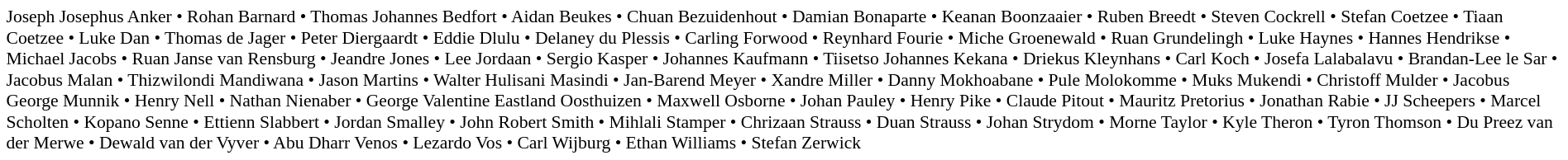<table cellpadding="2" style="border: 1px solid white; font-size:90%;">
<tr>
<td style="text-align:left;">Joseph Josephus Anker • Rohan Barnard • Thomas Johannes Bedfort • Aidan Beukes • Chuan Bezuidenhout • Damian Bonaparte • Keanan Boonzaaier • Ruben Breedt • Steven Cockrell • Stefan Coetzee • Tiaan Coetzee • Luke Dan • Thomas de Jager • Peter Diergaardt • Eddie Dlulu • Delaney du Plessis • Carling Forwood • Reynhard Fourie • Miche Groenewald • Ruan Grundelingh • Luke Haynes • Hannes Hendrikse • Michael Jacobs • Ruan Janse van Rensburg • Jeandre Jones • Lee Jordaan • Sergio Kasper • Johannes Kaufmann • Tiisetso Johannes Kekana • Driekus Kleynhans • Carl Koch • Josefa Lalabalavu • Brandan-Lee le Sar • Jacobus Malan • Thizwilondi Mandiwana • Jason Martins • Walter Hulisani Masindi • Jan-Barend Meyer • Xandre Miller • Danny Mokhoabane • Pule Molokomme • Muks Mukendi • Christoff Mulder • Jacobus George Munnik • Henry Nell • Nathan Nienaber • George Valentine Eastland Oosthuizen • Maxwell Osborne • Johan Pauley • Henry Pike • Claude Pitout • Mauritz Pretorius • Jonathan Rabie • JJ Scheepers • Marcel Scholten • Kopano Senne • Ettienn Slabbert • Jordan Smalley • John Robert Smith • Mihlali Stamper • Chrizaan Strauss • Duan Strauss • Johan Strydom • Morne Taylor • Kyle Theron • Tyron Thomson • Du Preez van der Merwe • Dewald van der Vyver • Abu Dharr Venos • Lezardo Vos • Carl Wijburg • Ethan Williams • Stefan Zerwick</td>
</tr>
</table>
